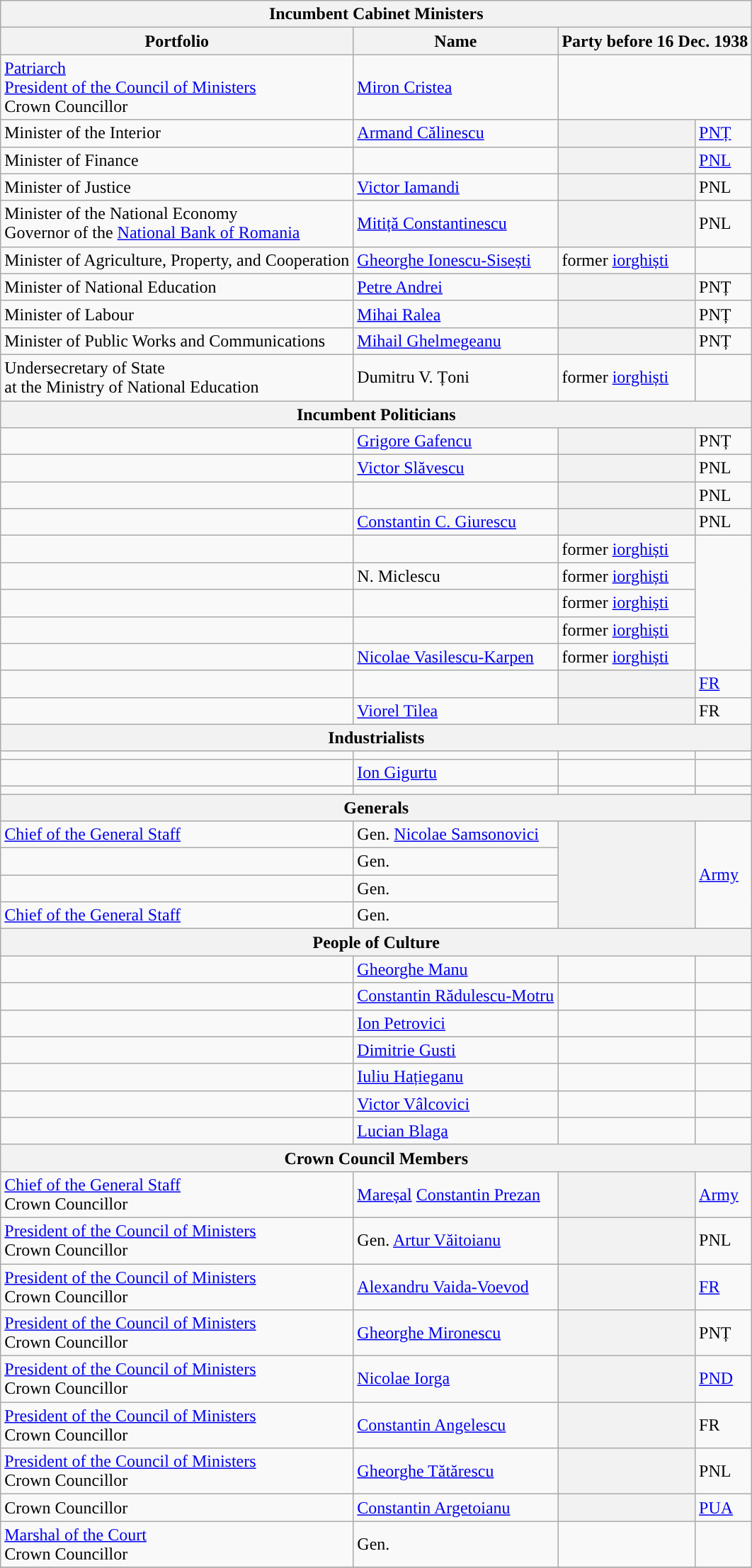<table class="wikitable">
<tr>
<th colspan=4>Incumbent Cabinet Ministers</th>
</tr>
<tr>
<th>Portfolio</th>
<th>Name</th>
<th colspan=2>Party before 16 Dec. 1938</th>
</tr>
<tr>
<td><a href='#'>Patriarch</a><br><a href='#'>President of the Council of Ministers</a><br>Crown Councillor</td>
<td><a href='#'>Miron Cristea</a></td>
<td colspan=2></td>
</tr>
<tr>
<td>Minister of the Interior</td>
<td><a href='#'>Armand Călinescu</a></td>
<th style="background:"></th>
<td><a href='#'>PNȚ</a></td>
</tr>
<tr>
<td>Minister of Finance</td>
<td></td>
<th style="background:"></th>
<td><a href='#'>PNL</a></td>
</tr>
<tr>
<td>Minister of Justice</td>
<td><a href='#'>Victor Iamandi</a></td>
<th style="background:"></th>
<td>PNL</td>
</tr>
<tr>
<td>Minister of the National Economy<br>Governor of the <a href='#'>National Bank of Romania</a></td>
<td><a href='#'>Mitiță Constantinescu</a></td>
<th style="background:"></th>
<td>PNL</td>
</tr>
<tr>
<td>Minister of Agriculture, Property, and Cooperation</td>
<td><a href='#'>Gheorghe Ionescu-Sisești</a></td>
<td>former <a href='#'>iorghiști</a></td>
</tr>
<tr>
<td>Minister of National Education</td>
<td><a href='#'>Petre Andrei</a></td>
<th style="background:"></th>
<td>PNȚ</td>
</tr>
<tr>
<td>Minister of Labour</td>
<td><a href='#'>Mihai Ralea</a></td>
<th style="background:"></th>
<td>PNȚ</td>
</tr>
<tr>
<td>Minister of Public Works and Communications</td>
<td><a href='#'>Mihail Ghelmegeanu</a></td>
<th style="background:"></th>
<td>PNȚ</td>
</tr>
<tr>
<td>Undersecretary of State<br>at the Ministry of National Education</td>
<td>Dumitru V. Țoni</td>
<td>former <a href='#'>iorghiști</a></td>
</tr>
<tr>
<th colspan=4>Incumbent Politicians</th>
</tr>
<tr>
<td></td>
<td><a href='#'>Grigore Gafencu</a></td>
<th style="background:"></th>
<td>PNȚ</td>
</tr>
<tr>
<td></td>
<td><a href='#'>Victor Slăvescu</a></td>
<th style="background:"></th>
<td>PNL</td>
</tr>
<tr>
<td></td>
<td></td>
<th style="background:"></th>
<td>PNL</td>
</tr>
<tr>
<td></td>
<td><a href='#'>Constantin C. Giurescu</a></td>
<th style="background:"></th>
<td>PNL</td>
</tr>
<tr>
<td></td>
<td></td>
<td>former <a href='#'>iorghiști</a></td>
</tr>
<tr>
<td></td>
<td>N. Miclescu</td>
<td>former <a href='#'>iorghiști</a></td>
</tr>
<tr>
<td></td>
<td></td>
<td>former <a href='#'>iorghiști</a></td>
</tr>
<tr>
<td></td>
<td></td>
<td>former <a href='#'>iorghiști</a></td>
</tr>
<tr>
<td></td>
<td><a href='#'>Nicolae Vasilescu-Karpen</a></td>
<td>former <a href='#'>iorghiști</a></td>
</tr>
<tr>
<td></td>
<td></td>
<th style="background:"></th>
<td><a href='#'>FR</a></td>
</tr>
<tr>
<td></td>
<td><a href='#'>Viorel Tilea</a></td>
<th style="background:"></th>
<td>FR</td>
</tr>
<tr>
<th colspan=4>Industrialists</th>
</tr>
<tr>
<td></td>
<td></td>
<td></td>
<td></td>
</tr>
<tr>
<td></td>
<td><a href='#'>Ion Gigurtu</a></td>
<td></td>
<td></td>
</tr>
<tr>
<td></td>
<td></td>
<td></td>
<td></td>
</tr>
<tr>
<th colspan=4>Generals</th>
</tr>
<tr>
<td><a href='#'>Chief of the General Staff</a> </td>
<td>Gen. <a href='#'>Nicolae Samsonovici</a></td>
<th rowspan=4 style="background:"></th>
<td rowspan=4><a href='#'>Army</a></td>
</tr>
<tr>
<td></td>
<td>Gen. </td>
</tr>
<tr>
<td></td>
<td>Gen. </td>
</tr>
<tr>
<td><a href='#'>Chief of the General Staff</a> </td>
<td>Gen. </td>
</tr>
<tr>
<th colspan=4>People of Culture</th>
</tr>
<tr>
<td></td>
<td><a href='#'>Gheorghe Manu</a></td>
<td></td>
<td></td>
</tr>
<tr>
<td></td>
<td><a href='#'>Constantin Rădulescu-Motru</a></td>
<td></td>
<td></td>
</tr>
<tr>
<td></td>
<td><a href='#'>Ion Petrovici</a></td>
<td></td>
<td></td>
</tr>
<tr>
<td></td>
<td><a href='#'>Dimitrie Gusti</a></td>
<td></td>
<td></td>
</tr>
<tr>
<td></td>
<td><a href='#'>Iuliu Hațieganu</a></td>
<td></td>
<td></td>
</tr>
<tr>
<td></td>
<td><a href='#'>Victor Vâlcovici</a></td>
<td></td>
<td></td>
</tr>
<tr>
<td></td>
<td><a href='#'>Lucian Blaga</a></td>
<td></td>
<td></td>
</tr>
<tr>
<th colspan=4>Crown Council Members</th>
</tr>
<tr>
<td><a href='#'>Chief of the General Staff</a> <br>Crown Councillor</td>
<td><a href='#'>Mareșal</a> <a href='#'>Constantin Prezan</a></td>
<th style="background:"></th>
<td><a href='#'>Army</a></td>
</tr>
<tr>
<td><a href='#'>President of the Council of Ministers</a> <br>Crown Councillor</td>
<td>Gen. <a href='#'>Artur Văitoianu</a></td>
<th style="background:"></th>
<td>PNL</td>
</tr>
<tr>
<td><a href='#'>President of the Council of Ministers</a> <br>Crown Councillor</td>
<td><a href='#'>Alexandru Vaida-Voevod</a></td>
<th style="background:"></th>
<td><a href='#'>FR</a></td>
</tr>
<tr>
<td><a href='#'>President of the Council of Ministers</a> <br>Crown Councillor</td>
<td><a href='#'>Gheorghe Mironescu</a></td>
<th style="background:"></th>
<td>PNȚ</td>
</tr>
<tr>
<td><a href='#'>President of the Council of Ministers</a> <br>Crown Councillor</td>
<td><a href='#'>Nicolae Iorga</a></td>
<th style="background:"></th>
<td><a href='#'>PND</a></td>
</tr>
<tr>
<td><a href='#'>President of the Council of Ministers</a> <br>Crown Councillor</td>
<td><a href='#'>Constantin Angelescu</a></td>
<th style="background:"></th>
<td>FR</td>
</tr>
<tr>
<td><a href='#'>President of the Council of Ministers</a> <br>Crown Councillor</td>
<td><a href='#'>Gheorghe Tătărescu</a></td>
<th style="background:"></th>
<td>PNL</td>
</tr>
<tr>
<td>Crown Councillor</td>
<td><a href='#'>Constantin Argetoianu</a></td>
<th style="background:"></th>
<td><a href='#'>PUA</a></td>
</tr>
<tr>
<td><a href='#'>Marshal of the Court</a> <br>Crown Councillor</td>
<td>Gen. </td>
<td></td>
<td></td>
</tr>
<tr>
</tr>
</table>
